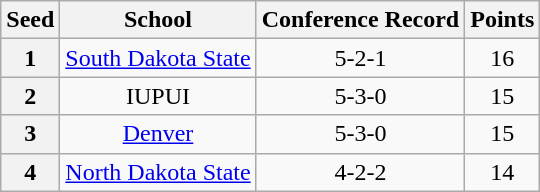<table class="wikitable" style="text-align:center">
<tr>
<th>Seed</th>
<th>School</th>
<th>Conference Record</th>
<th>Points</th>
</tr>
<tr>
<th>1</th>
<td><a href='#'>South Dakota State</a></td>
<td>5-2-1</td>
<td>16</td>
</tr>
<tr>
<th>2</th>
<td>IUPUI</td>
<td>5-3-0</td>
<td>15</td>
</tr>
<tr>
<th>3</th>
<td><a href='#'>Denver</a></td>
<td>5-3-0</td>
<td>15</td>
</tr>
<tr>
<th>4</th>
<td><a href='#'>North Dakota State</a></td>
<td>4-2-2</td>
<td>14</td>
</tr>
</table>
